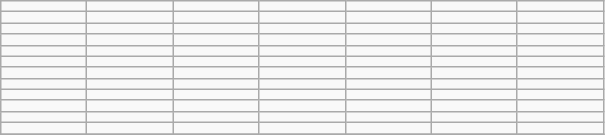<table class="wikitable">
<tr>
<td width="50px"></td>
<td width="50px"></td>
<td width="50px"></td>
<td width="50px"></td>
<td width="50px"></td>
<td width="50px"></td>
<td width="50px"></td>
</tr>
<tr>
<td></td>
<td></td>
<td></td>
<td></td>
<td></td>
<td></td>
<td></td>
</tr>
<tr>
<td></td>
<td></td>
<td></td>
<td></td>
<td></td>
<td></td>
<td></td>
</tr>
<tr>
<td></td>
<td></td>
<td></td>
<td></td>
<td></td>
<td></td>
<td></td>
</tr>
<tr>
<td></td>
<td></td>
<td></td>
<td></td>
<td></td>
<td></td>
<td></td>
</tr>
<tr>
<td></td>
<td></td>
<td></td>
<td></td>
<td></td>
<td></td>
<td></td>
</tr>
<tr>
<td></td>
<td></td>
<td></td>
<td></td>
<td></td>
<td></td>
<td></td>
</tr>
<tr>
<td></td>
<td></td>
<td></td>
<td></td>
<td></td>
<td></td>
<td></td>
</tr>
<tr>
<td></td>
<td></td>
<td></td>
<td></td>
<td></td>
<td></td>
<td></td>
</tr>
<tr>
<td></td>
<td></td>
<td></td>
<td></td>
<td></td>
<td></td>
<td></td>
</tr>
<tr>
<td></td>
<td></td>
<td></td>
<td></td>
<td></td>
<td></td>
<td></td>
</tr>
<tr>
<td></td>
<td></td>
<td></td>
<td></td>
<td></td>
<td></td>
<td></td>
</tr>
<tr>
</tr>
</table>
